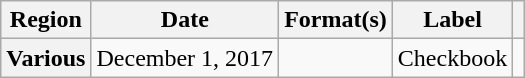<table class="wikitable plainrowheaders">
<tr>
<th scope="col">Region</th>
<th scope="col">Date</th>
<th scope="col">Format(s)</th>
<th scope="col">Label</th>
<th scope="col"></th>
</tr>
<tr>
<th scope="row">Various</th>
<td>December 1, 2017</td>
<td></td>
<td>Checkbook</td>
<td align="center"></td>
</tr>
</table>
